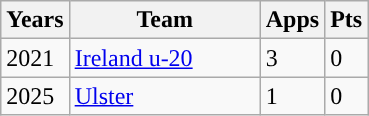<table class="wikitable" style="text-align:left;">
<tr>
<th>Years</th>
<th width=120px>Team</th>
<th>Apps</th>
<th>Pts</th>
</tr>
<tr>
<td>2021</td>
<td><a href='#'>Ireland u-20</a></td>
<td>3</td>
<td>0</td>
</tr>
<tr>
<td>2025</td>
<td><a href='#'>Ulster</a></td>
<td>1</td>
<td>0</td>
</tr>
</table>
